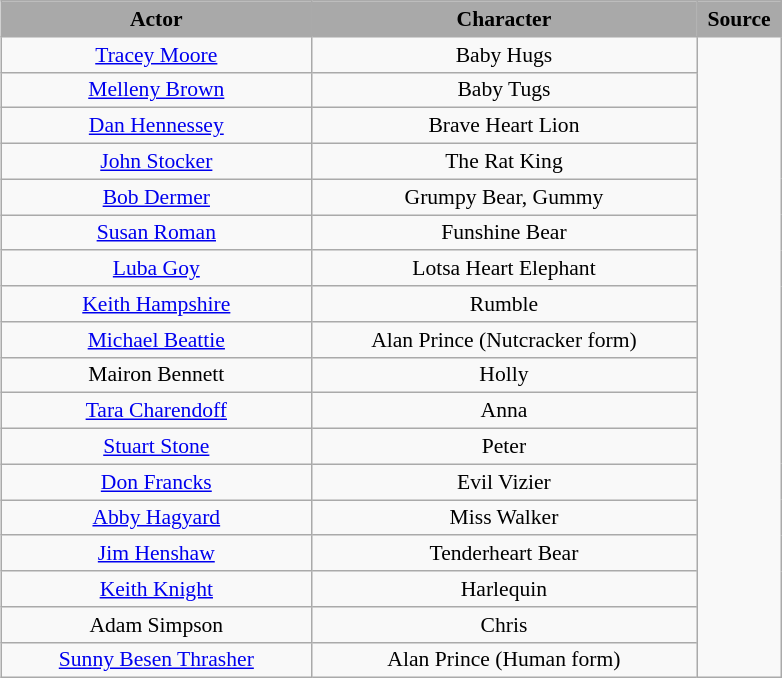<table class="wikitable" style="font-size:90%; text-align:center; margin: 5px;">
<tr>
<th style="background:darkGrey; width:200px">Actor</th>
<th style="background:darkGrey; width:250px;">Character</th>
<th style="background:darkGrey; width:50px">Source</th>
</tr>
<tr>
<td><a href='#'>Tracey Moore</a></td>
<td>Baby Hugs</td>
<td rowspan="19"></td>
</tr>
<tr>
<td><a href='#'>Melleny Brown</a></td>
<td>Baby Tugs</td>
</tr>
<tr>
<td><a href='#'>Dan Hennessey</a></td>
<td>Brave Heart Lion</td>
</tr>
<tr>
<td><a href='#'>John Stocker</a></td>
<td>The Rat King</td>
</tr>
<tr>
<td><a href='#'>Bob Dermer</a></td>
<td>Grumpy Bear, Gummy</td>
</tr>
<tr>
<td><a href='#'>Susan Roman</a></td>
<td>Funshine Bear</td>
</tr>
<tr>
<td><a href='#'>Luba Goy</a></td>
<td>Lotsa Heart Elephant</td>
</tr>
<tr>
<td><a href='#'>Keith Hampshire</a></td>
<td>Rumble</td>
</tr>
<tr>
<td><a href='#'>Michael Beattie</a></td>
<td>Alan Prince (Nutcracker form)</td>
</tr>
<tr>
<td>Mairon Bennett</td>
<td>Holly</td>
</tr>
<tr>
<td><a href='#'>Tara Charendoff</a></td>
<td>Anna</td>
</tr>
<tr>
<td><a href='#'>Stuart Stone</a></td>
<td>Peter</td>
</tr>
<tr>
<td><a href='#'>Don Francks</a></td>
<td>Evil Vizier</td>
</tr>
<tr>
<td><a href='#'>Abby Hagyard</a></td>
<td>Miss Walker</td>
</tr>
<tr>
<td><a href='#'>Jim Henshaw</a></td>
<td>Tenderheart Bear</td>
</tr>
<tr>
<td><a href='#'>Keith Knight</a></td>
<td>Harlequin</td>
</tr>
<tr>
<td>Adam Simpson</td>
<td>Chris</td>
</tr>
<tr>
<td><a href='#'>Sunny Besen Thrasher</a></td>
<td>Alan Prince (Human form)</td>
</tr>
</table>
